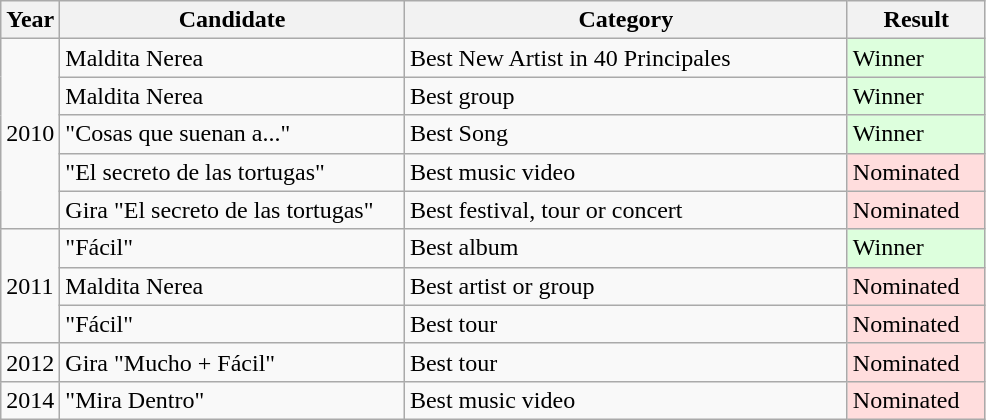<table class="wikitable" style="table-layout: fixed;">
<tr>
<th width="6%">Year</th>
<th width="35%">Candidate</th>
<th width="45%">Category</th>
<th width="14%">Result</th>
</tr>
<tr>
<td rowspan="5">2010</td>
<td>Maldita Nerea</td>
<td>Best New Artist in 40 Principales</td>
<td style="background: #ddffdd">Winner</td>
</tr>
<tr>
<td>Maldita Nerea</td>
<td>Best group</td>
<td style="background: #ddffdd">Winner</td>
</tr>
<tr>
<td>"Cosas que suenan a..."</td>
<td>Best Song</td>
<td style="background: #ddffdd">Winner</td>
</tr>
<tr>
<td>"El secreto de las tortugas"</td>
<td>Best music video</td>
<td style="background: #ffdddd">Nominated</td>
</tr>
<tr>
<td>Gira "El secreto de las tortugas"</td>
<td>Best festival, tour or concert</td>
<td style="background: #ffdddd">Nominated</td>
</tr>
<tr>
<td rowspan="3">2011</td>
<td>"Fácil"</td>
<td>Best album</td>
<td style="background: #ddffdd">Winner</td>
</tr>
<tr>
<td>Maldita Nerea</td>
<td>Best artist or group</td>
<td style="background: #ffdddd">Nominated</td>
</tr>
<tr>
<td>"Fácil"</td>
<td>Best tour</td>
<td style="background: #ffdddd">Nominated</td>
</tr>
<tr>
<td rowspan="1">2012</td>
<td>Gira "Mucho + Fácil"</td>
<td>Best tour</td>
<td style="background: #ffdddd">Nominated</td>
</tr>
<tr>
<td rowspan="1">2014</td>
<td>"Mira Dentro"</td>
<td>Best music video</td>
<td style="background: #ffdddd">Nominated</td>
</tr>
</table>
